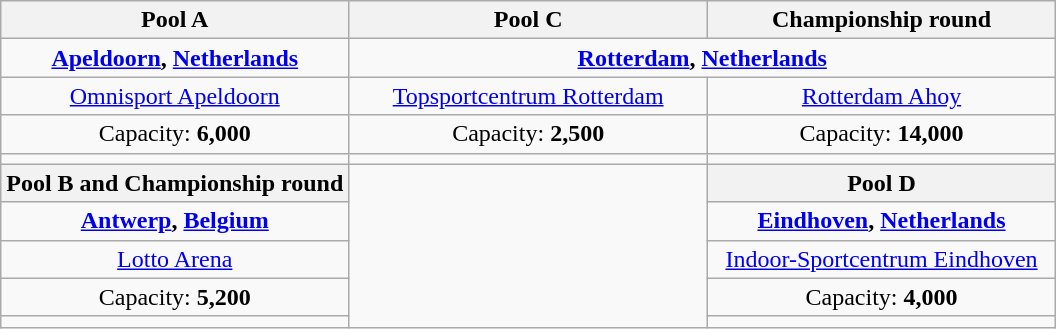<table class=wikitable style=text-align:center>
<tr>
<th width=33%>Pool A</th>
<th width=33%>Pool C</th>
<th width=33%>Championship round</th>
</tr>
<tr>
<td><strong> <a href='#'>Apeldoorn</a>, <a href='#'>Netherlands</a></strong></td>
<td colspan="2"><strong> <a href='#'>Rotterdam</a>, <a href='#'>Netherlands</a></strong></td>
</tr>
<tr>
<td><a href='#'>Omnisport Apeldoorn</a></td>
<td><a href='#'>Topsportcentrum Rotterdam</a></td>
<td><a href='#'>Rotterdam Ahoy</a></td>
</tr>
<tr>
<td>Capacity: <strong>6,000</strong></td>
<td>Capacity: <strong>2,500</strong></td>
<td>Capacity: <strong>14,000</strong></td>
</tr>
<tr>
<td></td>
<td></td>
<td></td>
</tr>
<tr>
<th width=33%>Pool B and Championship round</th>
<td width=34% rowspan=5></td>
<th width=33%>Pool D</th>
</tr>
<tr>
<td><strong> <a href='#'>Antwerp</a>, <a href='#'>Belgium</a></strong></td>
<td><strong> <a href='#'>Eindhoven</a>, <a href='#'>Netherlands</a></strong></td>
</tr>
<tr>
<td><a href='#'>Lotto Arena</a></td>
<td><a href='#'>Indoor-Sportcentrum Eindhoven</a></td>
</tr>
<tr>
<td>Capacity: <strong>5,200</strong></td>
<td>Capacity: <strong>4,000</strong></td>
</tr>
<tr>
<td></td>
<td></td>
</tr>
</table>
